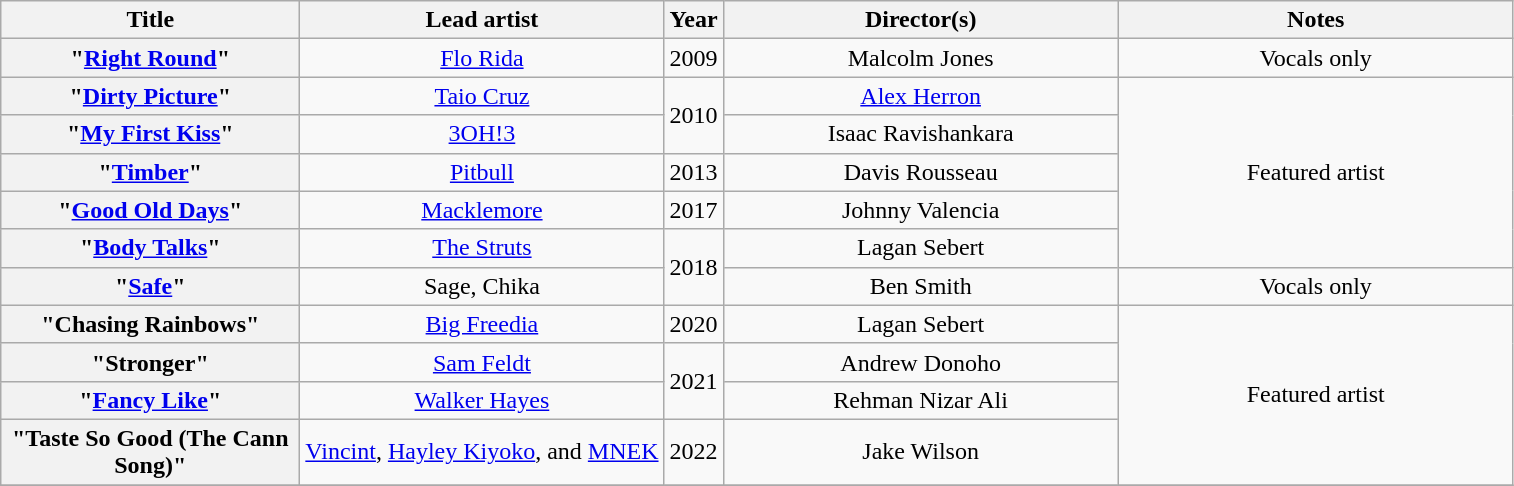<table class="wikitable plainrowheaders sortable" style="text-align:center;">
<tr>
<th scope="col" style="width: 12em;">Title</th>
<th scope="col">Lead artist</th>
<th scope="col">Year</th>
<th scope="col" style="width: 16em;">Director(s)</th>
<th scope="col" style="width: 16em;">Notes</th>
</tr>
<tr>
<th scope="row">"<a href='#'>Right Round</a>"</th>
<td><a href='#'>Flo Rida</a></td>
<td>2009</td>
<td>Malcolm Jones</td>
<td>Vocals only</td>
</tr>
<tr>
<th scope="row">"<a href='#'>Dirty Picture</a>"</th>
<td><a href='#'>Taio Cruz</a></td>
<td rowspan="2">2010</td>
<td><a href='#'>Alex Herron</a></td>
<td rowspan="5">Featured artist</td>
</tr>
<tr>
<th scope="row">"<a href='#'>My First Kiss</a>"</th>
<td><a href='#'>3OH!3</a></td>
<td>Isaac Ravishankara</td>
</tr>
<tr>
<th scope="row">"<a href='#'>Timber</a>"</th>
<td><a href='#'>Pitbull</a></td>
<td>2013</td>
<td>Davis Rousseau</td>
</tr>
<tr>
<th scope="row">"<a href='#'>Good Old Days</a>"</th>
<td><a href='#'>Macklemore</a></td>
<td>2017</td>
<td>Johnny Valencia</td>
</tr>
<tr>
<th scope="row">"<a href='#'>Body Talks</a>"</th>
<td><a href='#'>The Struts</a></td>
<td rowspan="2">2018</td>
<td>Lagan Sebert</td>
</tr>
<tr>
<th scope="row">"<a href='#'>Safe</a>"</th>
<td>Sage, Chika</td>
<td>Ben Smith</td>
<td>Vocals only</td>
</tr>
<tr>
<th scope="row">"Chasing Rainbows"</th>
<td><a href='#'>Big Freedia</a></td>
<td>2020</td>
<td>Lagan Sebert</td>
<td rowspan="4">Featured artist</td>
</tr>
<tr>
<th scope="row">"Stronger"</th>
<td><a href='#'>Sam Feldt</a></td>
<td rowspan="2">2021</td>
<td>Andrew Donoho</td>
</tr>
<tr>
<th scope="row">"<a href='#'>Fancy Like</a>"</th>
<td><a href='#'>Walker Hayes</a></td>
<td>Rehman Nizar Ali</td>
</tr>
<tr>
<th scope="row">"Taste So Good (The Cann Song)"</th>
<td><a href='#'>Vincint</a>, <a href='#'>Hayley Kiyoko</a>, and <a href='#'>MNEK</a></td>
<td>2022</td>
<td>Jake Wilson</td>
</tr>
<tr>
</tr>
</table>
